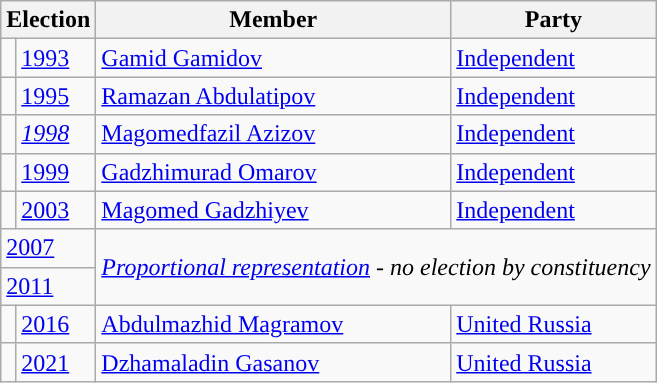<table class="wikitable">
<tr>
<th colspan="2">Election</th>
<th>Member</th>
<th>Party</th>
</tr>
<tr>
<td style="background-color:"></td>
<td><a href='#'>1993</a></td>
<td><a href='#'>Gamid Gamidov</a></td>
<td><a href='#'>Independent</a></td>
</tr>
<tr>
<td style="background-color:"></td>
<td><a href='#'>1995</a></td>
<td><a href='#'>Ramazan Abdulatipov</a></td>
<td><a href='#'>Independent</a></td>
</tr>
<tr>
<td style="background-color:"></td>
<td><em><a href='#'>1998</a></em></td>
<td><a href='#'>Magomedfazil Azizov</a></td>
<td><a href='#'>Independent</a></td>
</tr>
<tr>
<td style="background-color:"></td>
<td><a href='#'>1999</a></td>
<td><a href='#'>Gadzhimurad Omarov</a></td>
<td><a href='#'>Independent</a></td>
</tr>
<tr>
<td style="background-color:"></td>
<td><a href='#'>2003</a></td>
<td><a href='#'>Magomed Gadzhiyev</a></td>
<td><a href='#'>Independent</a></td>
</tr>
<tr>
<td colspan=2><a href='#'>2007</a></td>
<td colspan=2 rowspan=2><em><a href='#'>Proportional representation</a> - no election by constituency</em></td>
</tr>
<tr>
<td colspan=2><a href='#'>2011</a></td>
</tr>
<tr>
<td style="background-color: "></td>
<td><a href='#'>2016</a></td>
<td><a href='#'>Abdulmazhid Magramov</a></td>
<td><a href='#'>United Russia</a></td>
</tr>
<tr>
<td style="background-color: "></td>
<td><a href='#'>2021</a></td>
<td><a href='#'>Dzhamaladin Gasanov</a></td>
<td><a href='#'>United Russia</a></td>
</tr>
</table>
